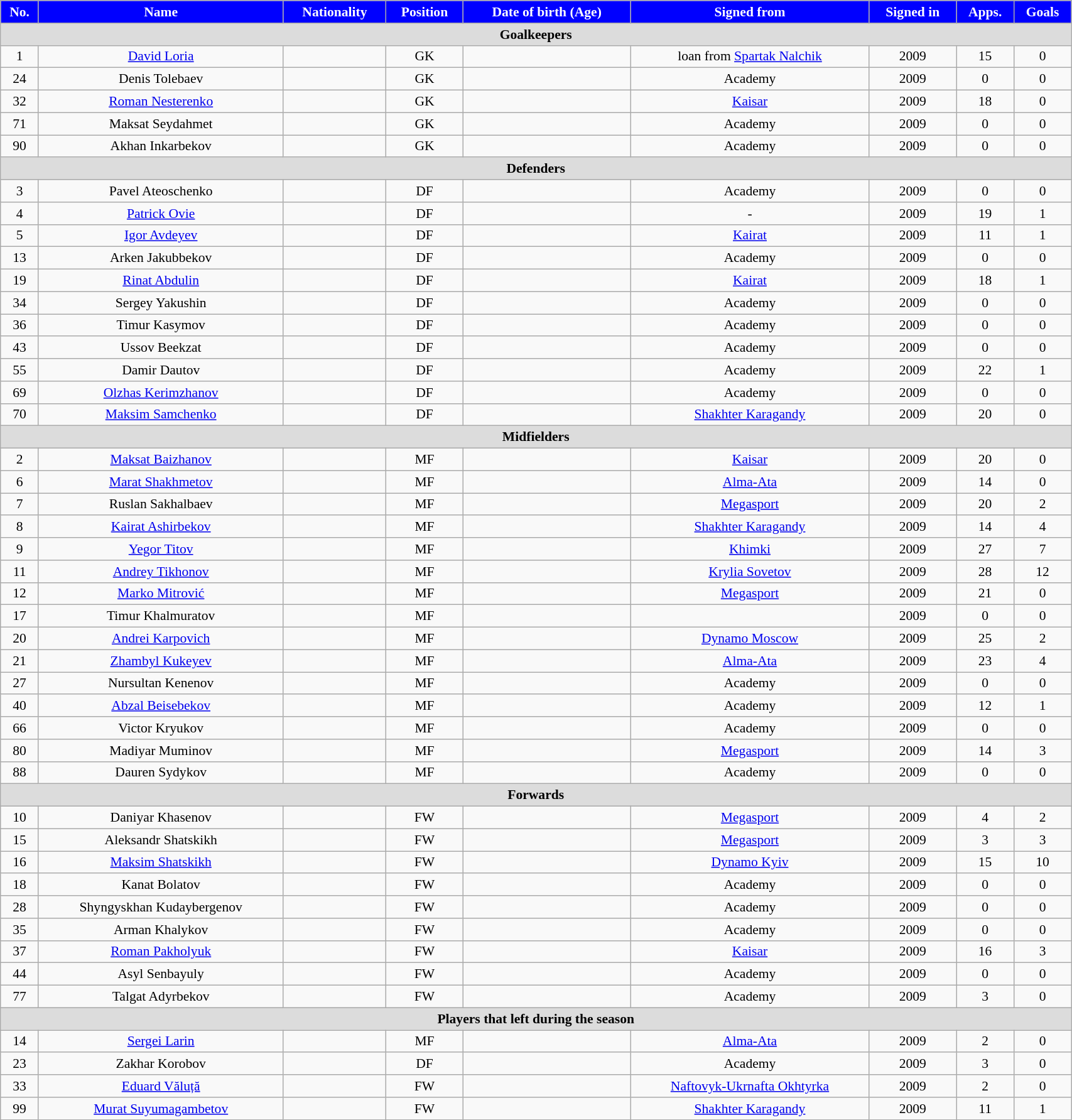<table class="wikitable"  style="text-align:center; font-size:90%; width:90%;">
<tr>
<th style="background:#00f; color:white; text-align:center;">No.</th>
<th style="background:#00f; color:white; text-align:center;">Name</th>
<th style="background:#00f; color:white; text-align:center;">Nationality</th>
<th style="background:#00f; color:white; text-align:center;">Position</th>
<th style="background:#00f; color:white; text-align:center;">Date of birth (Age)</th>
<th style="background:#00f; color:white; text-align:center;">Signed from</th>
<th style="background:#00f; color:white; text-align:center;">Signed in</th>
<th style="background:#00f; color:white; text-align:center;">Apps.</th>
<th style="background:#00f; color:white; text-align:center;">Goals</th>
</tr>
<tr>
<th colspan="11"  style="background:#dcdcdc; text-align:center;">Goalkeepers</th>
</tr>
<tr>
<td>1</td>
<td><a href='#'>David Loria</a></td>
<td></td>
<td>GK</td>
<td></td>
<td>loan from <a href='#'>Spartak Nalchik</a></td>
<td>2009</td>
<td>15</td>
<td>0</td>
</tr>
<tr>
<td>24</td>
<td>Denis Tolebaev</td>
<td></td>
<td>GK</td>
<td></td>
<td>Academy</td>
<td>2009</td>
<td>0</td>
<td>0</td>
</tr>
<tr>
<td>32</td>
<td><a href='#'>Roman Nesterenko</a></td>
<td></td>
<td>GK</td>
<td></td>
<td><a href='#'>Kaisar</a></td>
<td>2009</td>
<td>18</td>
<td>0</td>
</tr>
<tr>
<td>71</td>
<td>Maksat Seydahmet</td>
<td></td>
<td>GK</td>
<td></td>
<td>Academy</td>
<td>2009</td>
<td>0</td>
<td>0</td>
</tr>
<tr>
<td>90</td>
<td>Akhan Inkarbekov</td>
<td></td>
<td>GK</td>
<td></td>
<td>Academy</td>
<td>2009</td>
<td>0</td>
<td>0</td>
</tr>
<tr>
<th colspan="11"  style="background:#dcdcdc; text-align:center;">Defenders</th>
</tr>
<tr>
<td>3</td>
<td>Pavel Ateoschenko</td>
<td></td>
<td>DF</td>
<td></td>
<td>Academy</td>
<td>2009</td>
<td>0</td>
<td>0</td>
</tr>
<tr>
<td>4</td>
<td><a href='#'>Patrick Ovie</a></td>
<td></td>
<td>DF</td>
<td></td>
<td>-</td>
<td>2009</td>
<td>19</td>
<td>1</td>
</tr>
<tr>
<td>5</td>
<td><a href='#'>Igor Avdeyev</a></td>
<td></td>
<td>DF</td>
<td></td>
<td><a href='#'>Kairat</a></td>
<td>2009</td>
<td>11</td>
<td>1</td>
</tr>
<tr>
<td>13</td>
<td>Arken Jakubbekov</td>
<td></td>
<td>DF</td>
<td></td>
<td>Academy</td>
<td>2009</td>
<td>0</td>
<td>0</td>
</tr>
<tr>
<td>19</td>
<td><a href='#'>Rinat Abdulin</a></td>
<td></td>
<td>DF</td>
<td></td>
<td><a href='#'>Kairat</a></td>
<td>2009</td>
<td>18</td>
<td>1</td>
</tr>
<tr>
<td>34</td>
<td>Sergey Yakushin</td>
<td></td>
<td>DF</td>
<td></td>
<td>Academy</td>
<td>2009</td>
<td>0</td>
<td>0</td>
</tr>
<tr>
<td>36</td>
<td>Timur Kasymov</td>
<td></td>
<td>DF</td>
<td></td>
<td>Academy</td>
<td>2009</td>
<td>0</td>
<td>0</td>
</tr>
<tr>
<td>43</td>
<td>Ussov Beekzat</td>
<td></td>
<td>DF</td>
<td></td>
<td>Academy</td>
<td>2009</td>
<td>0</td>
<td>0</td>
</tr>
<tr>
<td>55</td>
<td>Damir Dautov</td>
<td></td>
<td>DF</td>
<td></td>
<td>Academy</td>
<td>2009</td>
<td>22</td>
<td>1</td>
</tr>
<tr>
<td>69</td>
<td><a href='#'>Olzhas Kerimzhanov</a></td>
<td></td>
<td>DF</td>
<td></td>
<td>Academy</td>
<td>2009</td>
<td>0</td>
<td>0</td>
</tr>
<tr>
<td>70</td>
<td><a href='#'>Maksim Samchenko</a></td>
<td></td>
<td>DF</td>
<td></td>
<td><a href='#'>Shakhter Karagandy</a></td>
<td>2009</td>
<td>20</td>
<td>0</td>
</tr>
<tr>
<th colspan="11"  style="background:#dcdcdc; text-align:center;">Midfielders</th>
</tr>
<tr>
<td>2</td>
<td><a href='#'>Maksat Baizhanov</a></td>
<td></td>
<td>MF</td>
<td></td>
<td><a href='#'>Kaisar</a></td>
<td>2009</td>
<td>20</td>
<td>0</td>
</tr>
<tr>
<td>6</td>
<td><a href='#'>Marat Shakhmetov</a></td>
<td></td>
<td>MF</td>
<td></td>
<td><a href='#'>Alma-Ata</a></td>
<td>2009</td>
<td>14</td>
<td>0</td>
</tr>
<tr>
<td>7</td>
<td>Ruslan Sakhalbaev</td>
<td></td>
<td>MF</td>
<td></td>
<td><a href='#'>Megasport</a></td>
<td>2009</td>
<td>20</td>
<td>2</td>
</tr>
<tr>
<td>8</td>
<td><a href='#'>Kairat Ashirbekov</a></td>
<td></td>
<td>MF</td>
<td></td>
<td><a href='#'>Shakhter Karagandy</a></td>
<td>2009</td>
<td>14</td>
<td>4</td>
</tr>
<tr>
<td>9</td>
<td><a href='#'>Yegor Titov</a></td>
<td></td>
<td>MF</td>
<td></td>
<td><a href='#'>Khimki</a></td>
<td>2009</td>
<td>27</td>
<td>7</td>
</tr>
<tr>
<td>11</td>
<td><a href='#'>Andrey Tikhonov</a></td>
<td></td>
<td>MF</td>
<td></td>
<td><a href='#'>Krylia Sovetov</a></td>
<td>2009</td>
<td>28</td>
<td>12</td>
</tr>
<tr>
<td>12</td>
<td><a href='#'>Marko Mitrović</a></td>
<td></td>
<td>MF</td>
<td></td>
<td><a href='#'>Megasport</a></td>
<td>2009</td>
<td>21</td>
<td>0</td>
</tr>
<tr>
<td>17</td>
<td>Timur Khalmuratov</td>
<td></td>
<td>MF</td>
<td></td>
<td></td>
<td>2009</td>
<td>0</td>
<td>0</td>
</tr>
<tr>
<td>20</td>
<td><a href='#'>Andrei Karpovich</a></td>
<td></td>
<td>MF</td>
<td></td>
<td><a href='#'>Dynamo Moscow</a></td>
<td>2009</td>
<td>25</td>
<td>2</td>
</tr>
<tr>
<td>21</td>
<td><a href='#'>Zhambyl Kukeyev</a></td>
<td></td>
<td>MF</td>
<td></td>
<td><a href='#'>Alma-Ata</a></td>
<td>2009</td>
<td>23</td>
<td>4</td>
</tr>
<tr>
<td>27</td>
<td>Nursultan Kenenov</td>
<td></td>
<td>MF</td>
<td></td>
<td>Academy</td>
<td>2009</td>
<td>0</td>
<td>0</td>
</tr>
<tr>
<td>40</td>
<td><a href='#'>Abzal Beisebekov</a></td>
<td></td>
<td>MF</td>
<td></td>
<td>Academy</td>
<td>2009</td>
<td>12</td>
<td>1</td>
</tr>
<tr>
<td>66</td>
<td>Victor Kryukov</td>
<td></td>
<td>MF</td>
<td></td>
<td>Academy</td>
<td>2009</td>
<td>0</td>
<td>0</td>
</tr>
<tr>
<td>80</td>
<td>Madiyar Muminov</td>
<td></td>
<td>MF</td>
<td></td>
<td><a href='#'>Megasport</a></td>
<td>2009</td>
<td>14</td>
<td>3</td>
</tr>
<tr>
<td>88</td>
<td>Dauren Sydykov</td>
<td></td>
<td>MF</td>
<td></td>
<td>Academy</td>
<td>2009</td>
<td>0</td>
<td>0</td>
</tr>
<tr>
<th colspan="11"  style="background:#dcdcdc; text-align:center;">Forwards</th>
</tr>
<tr>
<td>10</td>
<td>Daniyar Khasenov</td>
<td></td>
<td>FW</td>
<td></td>
<td><a href='#'>Megasport</a></td>
<td>2009</td>
<td>4</td>
<td>2</td>
</tr>
<tr>
<td>15</td>
<td>Aleksandr Shatskikh</td>
<td></td>
<td>FW</td>
<td></td>
<td><a href='#'>Megasport</a></td>
<td>2009</td>
<td>3</td>
<td>3</td>
</tr>
<tr>
<td>16</td>
<td><a href='#'>Maksim Shatskikh</a></td>
<td></td>
<td>FW</td>
<td></td>
<td><a href='#'>Dynamo Kyiv</a></td>
<td>2009</td>
<td>15</td>
<td>10</td>
</tr>
<tr>
<td>18</td>
<td>Kanat Bolatov</td>
<td></td>
<td>FW</td>
<td></td>
<td>Academy</td>
<td>2009</td>
<td>0</td>
<td>0</td>
</tr>
<tr>
<td>28</td>
<td>Shyngyskhan Kudaybergenov</td>
<td></td>
<td>FW</td>
<td></td>
<td>Academy</td>
<td>2009</td>
<td>0</td>
<td>0</td>
</tr>
<tr>
<td>35</td>
<td>Arman Khalykov</td>
<td></td>
<td>FW</td>
<td></td>
<td>Academy</td>
<td>2009</td>
<td>0</td>
<td>0</td>
</tr>
<tr>
<td>37</td>
<td><a href='#'>Roman Pakholyuk</a></td>
<td></td>
<td>FW</td>
<td></td>
<td><a href='#'>Kaisar</a></td>
<td>2009</td>
<td>16</td>
<td>3</td>
</tr>
<tr>
<td>44</td>
<td>Asyl Senbayuly</td>
<td></td>
<td>FW</td>
<td></td>
<td>Academy</td>
<td>2009</td>
<td>0</td>
<td>0</td>
</tr>
<tr>
<td>77</td>
<td>Talgat Adyrbekov</td>
<td></td>
<td>FW</td>
<td></td>
<td>Academy</td>
<td>2009</td>
<td>3</td>
<td>0</td>
</tr>
<tr>
<th colspan="11"  style="background:#dcdcdc; text-align:center;">Players that left during the season</th>
</tr>
<tr>
<td>14</td>
<td><a href='#'>Sergei Larin</a></td>
<td></td>
<td>MF</td>
<td></td>
<td><a href='#'>Alma-Ata</a></td>
<td>2009</td>
<td>2</td>
<td>0</td>
</tr>
<tr>
<td>23</td>
<td>Zakhar Korobov</td>
<td></td>
<td>DF</td>
<td></td>
<td>Academy</td>
<td>2009</td>
<td>3</td>
<td>0</td>
</tr>
<tr>
<td>33</td>
<td><a href='#'>Eduard Văluță</a></td>
<td></td>
<td>FW</td>
<td></td>
<td><a href='#'>Naftovyk-Ukrnafta Okhtyrka</a></td>
<td>2009</td>
<td>2</td>
<td>0</td>
</tr>
<tr>
<td>99</td>
<td><a href='#'>Murat Suyumagambetov</a></td>
<td></td>
<td>FW</td>
<td></td>
<td><a href='#'>Shakhter Karagandy</a></td>
<td>2009</td>
<td>11</td>
<td>1</td>
</tr>
</table>
